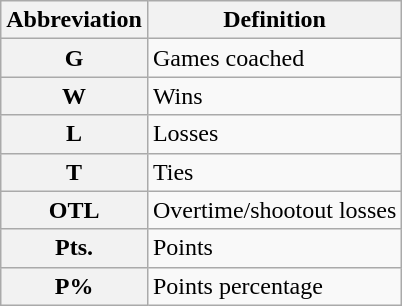<table class="wikitable">
<tr>
<th scope="col">Abbreviation</th>
<th scope="col">Definition</th>
</tr>
<tr>
<th scope="row">G</th>
<td>Games coached</td>
</tr>
<tr>
<th scope="row">W</th>
<td>Wins</td>
</tr>
<tr>
<th scope="row">L</th>
<td>Losses</td>
</tr>
<tr>
<th scope="row">T</th>
<td>Ties</td>
</tr>
<tr>
<th scope="row">OTL</th>
<td>Overtime/shootout losses</td>
</tr>
<tr>
<th scope="row">Pts.</th>
<td>Points</td>
</tr>
<tr>
<th scope="row">P%</th>
<td>Points percentage</td>
</tr>
</table>
